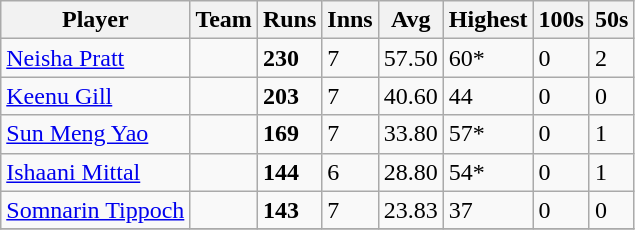<table class="wikitable">
<tr>
<th>Player</th>
<th>Team</th>
<th>Runs</th>
<th>Inns</th>
<th>Avg</th>
<th>Highest</th>
<th>100s</th>
<th>50s</th>
</tr>
<tr>
<td><a href='#'>Neisha Pratt</a></td>
<td></td>
<td><strong>230</strong></td>
<td>7</td>
<td>57.50</td>
<td>60*</td>
<td>0</td>
<td>2</td>
</tr>
<tr>
<td><a href='#'>Keenu Gill</a></td>
<td></td>
<td><strong>203</strong></td>
<td>7</td>
<td>40.60</td>
<td>44</td>
<td>0</td>
<td>0</td>
</tr>
<tr>
<td><a href='#'>Sun Meng Yao</a></td>
<td></td>
<td><strong>169</strong></td>
<td>7</td>
<td>33.80</td>
<td>57*</td>
<td>0</td>
<td>1</td>
</tr>
<tr>
<td><a href='#'>Ishaani Mittal</a></td>
<td></td>
<td><strong>144</strong></td>
<td>6</td>
<td>28.80</td>
<td>54*</td>
<td>0</td>
<td>1</td>
</tr>
<tr>
<td><a href='#'>Somnarin Tippoch</a></td>
<td></td>
<td><strong>143</strong></td>
<td>7</td>
<td>23.83</td>
<td>37</td>
<td>0</td>
<td>0</td>
</tr>
<tr>
</tr>
</table>
